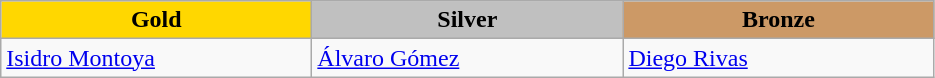<table class="wikitable" style="text-align:left">
<tr align="center">
<td width=200 bgcolor=gold><strong>Gold</strong></td>
<td width=200 bgcolor=silver><strong>Silver</strong></td>
<td width=200 bgcolor=CC9966><strong>Bronze</strong></td>
</tr>
<tr>
<td><a href='#'>Isidro Montoya</a><br><em></em></td>
<td><a href='#'>Álvaro Gómez</a><br><em></em></td>
<td><a href='#'>Diego Rivas</a><br><em></em></td>
</tr>
</table>
